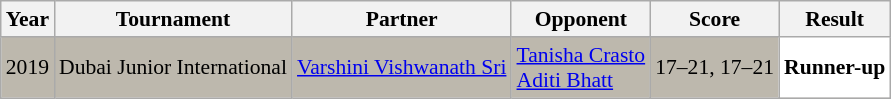<table class="sortable wikitable" style="font-size: 90%;">
<tr>
<th>Year</th>
<th>Tournament</th>
<th>Partner</th>
<th>Opponent</th>
<th>Score</th>
<th>Result</th>
</tr>
<tr style="background:#BDB8AD">
<td align="center">2019</td>
<td align="left">Dubai Junior International</td>
<td align="left"> <a href='#'>Varshini Vishwanath Sri</a></td>
<td align="left"> <a href='#'>Tanisha Crasto</a><br> <a href='#'>Aditi Bhatt</a></td>
<td align="left">17–21, 17–21</td>
<td style="text-align:left; background:white"> <strong>Runner-up</strong></td>
</tr>
</table>
